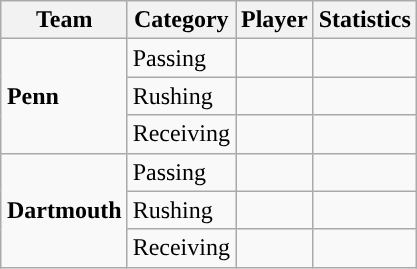<table class="wikitable" style="float: right;">
<tr>
<th>Team</th>
<th>Category</th>
<th>Player</th>
<th>Statistics</th>
</tr>
<tr>
<td rowspan=3><strong>Penn</strong></td>
<td>Passing</td>
<td></td>
<td></td>
</tr>
<tr>
<td>Rushing</td>
<td></td>
<td></td>
</tr>
<tr>
<td>Receiving</td>
<td></td>
<td></td>
</tr>
<tr>
<td rowspan=3><strong>Dartmouth</strong></td>
<td>Passing</td>
<td></td>
<td></td>
</tr>
<tr>
<td>Rushing</td>
<td></td>
<td></td>
</tr>
<tr>
<td>Receiving</td>
<td></td>
<td></td>
</tr>
</table>
